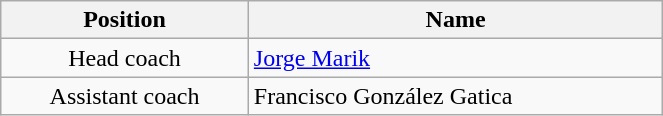<table class="wikitable" style="text-align:center; font-size:100%; width:35%;">
<tr>
<th>Position</th>
<th>Name</th>
</tr>
<tr>
<td>Head coach</td>
<td align=left> <a href='#'>Jorge Marik</a></td>
</tr>
<tr>
<td>Assistant coach</td>
<td align=left> Francisco González Gatica</td>
</tr>
</table>
